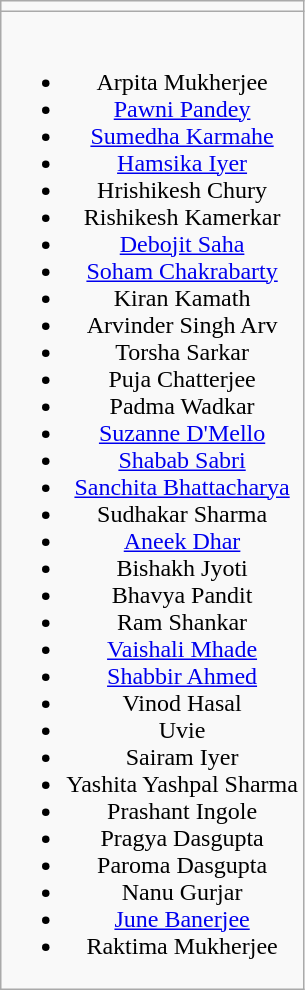<table class="wikitable plainrowheaders" style="text-align:center">
<tr>
<td></td>
</tr>
<tr>
<td><br><ul><li>Arpita Mukherjee</li><li><a href='#'>Pawni Pandey</a></li><li><a href='#'>Sumedha Karmahe</a></li><li><a href='#'>Hamsika Iyer</a></li><li>Hrishikesh Chury</li><li>Rishikesh Kamerkar</li><li><a href='#'>Debojit Saha</a></li><li><a href='#'>Soham Chakrabarty</a></li><li>Kiran Kamath</li><li>Arvinder Singh Arv</li><li>Torsha Sarkar</li><li>Puja Chatterjee</li><li>Padma Wadkar</li><li><a href='#'>Suzanne D'Mello</a></li><li><a href='#'>Shabab Sabri</a></li><li><a href='#'>Sanchita Bhattacharya</a></li><li>Sudhakar Sharma</li><li><a href='#'>Aneek Dhar</a></li><li>Bishakh Jyoti</li><li>Bhavya Pandit</li><li>Ram Shankar</li><li><a href='#'>Vaishali Mhade</a></li><li><a href='#'>Shabbir Ahmed</a></li><li>Vinod Hasal</li><li>Uvie</li><li>Sairam Iyer</li><li>Yashita Yashpal Sharma</li><li>Prashant Ingole</li><li>Pragya Dasgupta</li><li>Paroma Dasgupta</li><li>Nanu Gurjar</li><li><a href='#'>June Banerjee</a></li><li>Raktima Mukherjee</li></ul></td>
</tr>
</table>
